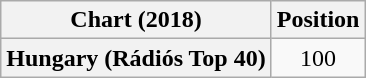<table class="wikitable plainrowheaders" style="text-align:center">
<tr>
<th scope="col">Chart (2018)</th>
<th scope="col">Position</th>
</tr>
<tr>
<th scope="row">Hungary (Rádiós Top 40)</th>
<td>100</td>
</tr>
</table>
